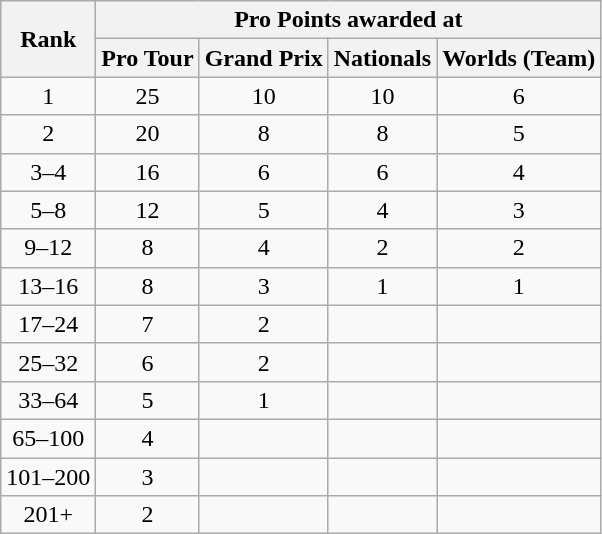<table class=wikitable>
<tr>
<th rowspan=2>Rank</th>
<th colspan=4>Pro Points awarded at</th>
</tr>
<tr>
<th>Pro Tour</th>
<th>Grand Prix</th>
<th>Nationals</th>
<th>Worlds (Team)</th>
</tr>
<tr align=center>
<td>1</td>
<td>25</td>
<td>10</td>
<td>10</td>
<td>6</td>
</tr>
<tr align=center>
<td>2</td>
<td>20</td>
<td>8</td>
<td>8</td>
<td>5</td>
</tr>
<tr align=center>
<td>3–4</td>
<td>16</td>
<td>6</td>
<td>6</td>
<td>4</td>
</tr>
<tr align=center>
<td>5–8</td>
<td>12</td>
<td>5</td>
<td>4</td>
<td>3</td>
</tr>
<tr align=center>
<td>9–12</td>
<td>8</td>
<td>4</td>
<td>2</td>
<td>2</td>
</tr>
<tr align=center>
<td>13–16</td>
<td>8</td>
<td>3</td>
<td>1</td>
<td>1</td>
</tr>
<tr align=center>
<td>17–24</td>
<td>7</td>
<td>2</td>
<td></td>
<td></td>
</tr>
<tr align=center>
<td>25–32</td>
<td>6</td>
<td>2</td>
<td></td>
<td></td>
</tr>
<tr align=center>
<td>33–64</td>
<td>5</td>
<td>1</td>
<td></td>
<td></td>
</tr>
<tr align=center>
<td>65–100</td>
<td>4</td>
<td></td>
<td></td>
<td></td>
</tr>
<tr align=center>
<td>101–200</td>
<td>3</td>
<td></td>
<td></td>
<td></td>
</tr>
<tr align=center>
<td>201+</td>
<td>2</td>
<td></td>
<td></td>
<td></td>
</tr>
</table>
